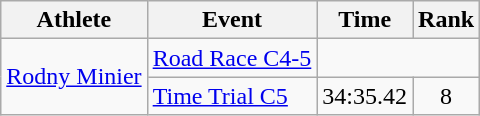<table class=wikitable>
<tr>
<th>Athlete</th>
<th>Event</th>
<th>Time</th>
<th>Rank</th>
</tr>
<tr align=center>
<td align=left rowspan=2><a href='#'>Rodny Minier</a></td>
<td align=left><a href='#'>Road Race C4-5</a></td>
<td colspan=2></td>
</tr>
<tr align=center>
<td align=left><a href='#'>Time Trial C5</a></td>
<td>34:35.42</td>
<td>8</td>
</tr>
</table>
